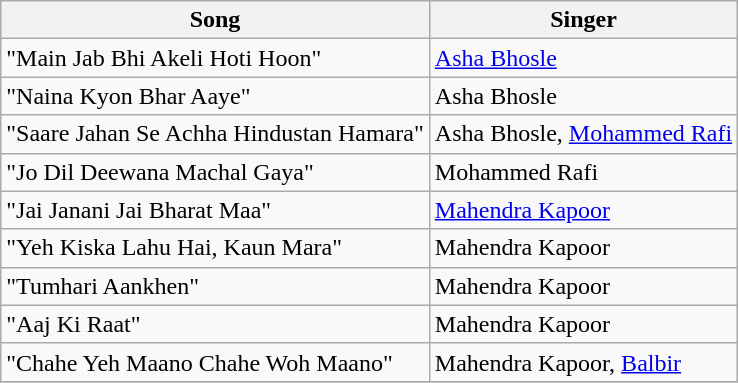<table class="wikitable">
<tr>
<th>Song</th>
<th>Singer</th>
</tr>
<tr>
<td>"Main Jab Bhi Akeli Hoti Hoon"</td>
<td><a href='#'>Asha Bhosle</a></td>
</tr>
<tr>
<td>"Naina Kyon Bhar Aaye"</td>
<td>Asha Bhosle</td>
</tr>
<tr>
<td>"Saare Jahan Se Achha Hindustan Hamara"</td>
<td>Asha Bhosle, <a href='#'>Mohammed Rafi</a></td>
</tr>
<tr>
<td>"Jo Dil Deewana Machal Gaya"</td>
<td>Mohammed Rafi</td>
</tr>
<tr>
<td>"Jai Janani Jai Bharat Maa"</td>
<td><a href='#'>Mahendra Kapoor</a></td>
</tr>
<tr>
<td>"Yeh Kiska Lahu Hai, Kaun Mara"</td>
<td>Mahendra Kapoor</td>
</tr>
<tr>
<td>"Tumhari Aankhen"</td>
<td>Mahendra Kapoor</td>
</tr>
<tr>
<td>"Aaj Ki Raat"</td>
<td>Mahendra Kapoor</td>
</tr>
<tr>
<td>"Chahe Yeh Maano Chahe Woh Maano"</td>
<td>Mahendra Kapoor, <a href='#'>Balbir</a></td>
</tr>
<tr>
</tr>
</table>
